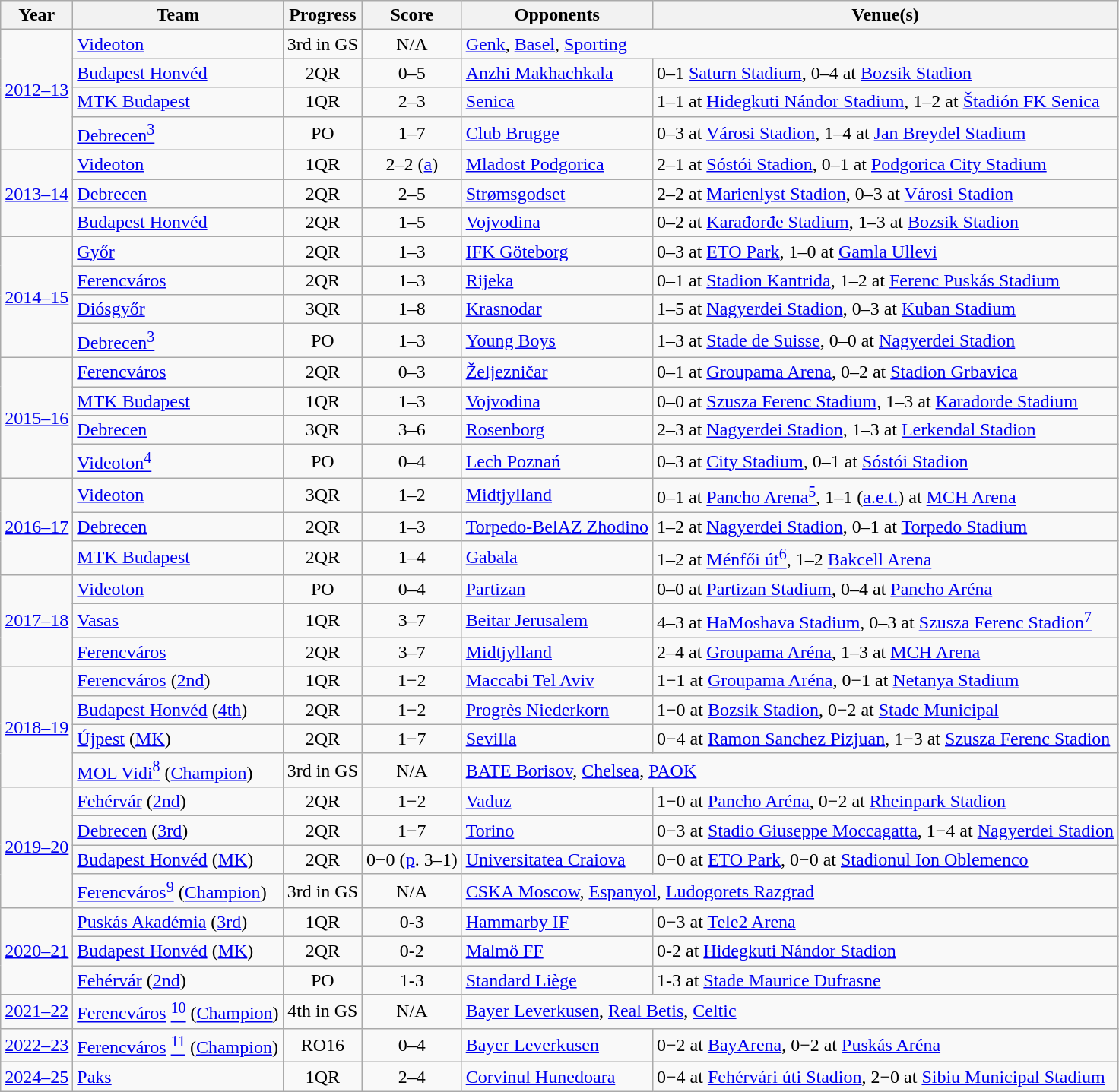<table class="wikitable">
<tr>
<th>Year</th>
<th>Team</th>
<th>Progress</th>
<th>Score</th>
<th>Opponents</th>
<th>Venue(s)</th>
</tr>
<tr>
<td rowspan=4><a href='#'>2012–13</a></td>
<td><a href='#'>Videoton</a></td>
<td align=center>3rd in GS</td>
<td align=center>N/A</td>
<td colspan=2> <a href='#'>Genk</a>,  <a href='#'>Basel</a>,  <a href='#'>Sporting</a></td>
</tr>
<tr>
<td><a href='#'>Budapest Honvéd</a></td>
<td align=center>2QR</td>
<td align=center>0–5</td>
<td> <a href='#'>Anzhi Makhachkala</a></td>
<td>0–1 <a href='#'>Saturn Stadium</a>, 0–4 at <a href='#'>Bozsik Stadion</a></td>
</tr>
<tr>
<td><a href='#'>MTK Budapest</a></td>
<td align=center>1QR</td>
<td align=center>2–3</td>
<td> <a href='#'>Senica</a></td>
<td>1–1 at <a href='#'>Hidegkuti Nándor Stadium</a>, 1–2 at <a href='#'>Štadión FK Senica</a></td>
</tr>
<tr>
<td><a href='#'>Debrecen</a><a href='#'><sup>3</sup></a></td>
<td align=center>PO</td>
<td align=center>1–7</td>
<td> <a href='#'>Club Brugge</a></td>
<td>0–3 at <a href='#'>Városi Stadion</a>, 1–4 at <a href='#'>Jan Breydel Stadium</a></td>
</tr>
<tr>
<td rowspan=3><a href='#'>2013–14</a></td>
<td><a href='#'>Videoton</a></td>
<td align=center>1QR</td>
<td align=center>2–2 (<a href='#'>a</a>)</td>
<td> <a href='#'>Mladost Podgorica</a></td>
<td>2–1 at <a href='#'>Sóstói Stadion</a>, 0–1 at <a href='#'>Podgorica City Stadium</a></td>
</tr>
<tr>
<td><a href='#'>Debrecen</a></td>
<td align=center>2QR</td>
<td align=center>2–5</td>
<td> <a href='#'>Strømsgodset</a></td>
<td>2–2 at <a href='#'>Marienlyst Stadion</a>, 0–3 at <a href='#'>Városi Stadion</a></td>
</tr>
<tr>
<td><a href='#'>Budapest Honvéd</a></td>
<td align=center>2QR</td>
<td align=center>1–5</td>
<td> <a href='#'>Vojvodina</a></td>
<td>0–2 at <a href='#'>Karađorđe Stadium</a>, 1–3 at <a href='#'>Bozsik Stadion</a></td>
</tr>
<tr>
<td rowspan=4><a href='#'>2014–15</a></td>
<td><a href='#'>Győr</a></td>
<td align=center>2QR</td>
<td align=center>1–3</td>
<td> <a href='#'>IFK Göteborg</a></td>
<td>0–3 at <a href='#'>ETO Park</a>, 1–0 at <a href='#'>Gamla Ullevi</a></td>
</tr>
<tr>
<td><a href='#'>Ferencváros</a></td>
<td align=center>2QR</td>
<td align=center>1–3</td>
<td> <a href='#'>Rijeka</a></td>
<td>0–1 at <a href='#'>Stadion Kantrida</a>, 1–2 at <a href='#'>Ferenc Puskás Stadium</a></td>
</tr>
<tr>
<td><a href='#'>Diósgyőr</a></td>
<td align=center>3QR</td>
<td align=center>1–8</td>
<td> <a href='#'>Krasnodar</a></td>
<td>1–5 at <a href='#'>Nagyerdei Stadion</a>, 0–3 at <a href='#'>Kuban Stadium</a></td>
</tr>
<tr>
<td><a href='#'>Debrecen</a><a href='#'><sup>3</sup></a></td>
<td align=center>PO</td>
<td align=center>1–3</td>
<td> <a href='#'>Young Boys</a></td>
<td>1–3 at <a href='#'>Stade de Suisse</a>, 0–0 at <a href='#'>Nagyerdei Stadion</a></td>
</tr>
<tr>
<td rowspan=4><a href='#'>2015–16</a></td>
<td><a href='#'>Ferencváros</a></td>
<td align=center>2QR</td>
<td align=center>0–3</td>
<td> <a href='#'>Željezničar</a></td>
<td>0–1 at <a href='#'>Groupama Arena</a>, 0–2 at <a href='#'>Stadion Grbavica</a></td>
</tr>
<tr>
<td><a href='#'>MTK Budapest</a></td>
<td align=center>1QR</td>
<td align=center>1–3</td>
<td> <a href='#'>Vojvodina</a></td>
<td>0–0 at <a href='#'>Szusza Ferenc Stadium</a>, 1–3 at <a href='#'>Karađorđe Stadium</a></td>
</tr>
<tr>
<td><a href='#'>Debrecen</a></td>
<td align=center>3QR</td>
<td align=center>3–6</td>
<td> <a href='#'>Rosenborg</a></td>
<td>2–3 at <a href='#'>Nagyerdei Stadion</a>, 1–3 at <a href='#'>Lerkendal Stadion</a></td>
</tr>
<tr>
<td><a href='#'>Videoton</a><a href='#'><sup>4</sup></a></td>
<td align=center>PO</td>
<td align=center>0–4</td>
<td> <a href='#'>Lech Poznań</a></td>
<td>0–3 at <a href='#'>City Stadium</a>, 0–1 at <a href='#'>Sóstói Stadion</a></td>
</tr>
<tr>
<td rowspan=3><a href='#'>2016–17</a></td>
<td><a href='#'>Videoton</a></td>
<td align=center>3QR</td>
<td align=center>1–2</td>
<td> <a href='#'>Midtjylland</a></td>
<td>0–1 at <a href='#'>Pancho Arena</a><a href='#'><sup>5</sup></a>, 1–1 (<a href='#'>a.e.t.</a>) at <a href='#'>MCH Arena</a></td>
</tr>
<tr>
<td><a href='#'>Debrecen</a></td>
<td align=center>2QR</td>
<td align=center>1–3</td>
<td> <a href='#'>Torpedo-BelAZ Zhodino</a></td>
<td>1–2 at <a href='#'>Nagyerdei Stadion</a>, 0–1 at <a href='#'>Torpedo Stadium</a></td>
</tr>
<tr>
<td><a href='#'>MTK Budapest</a></td>
<td align=center>2QR</td>
<td align=center>1–4</td>
<td> <a href='#'>Gabala</a></td>
<td>1–2 at <a href='#'>Ménfői út</a><a href='#'><sup>6</sup></a>, 1–2 <a href='#'>Bakcell Arena</a></td>
</tr>
<tr>
<td rowspan=3><a href='#'>2017–18</a></td>
<td><a href='#'>Videoton</a></td>
<td align=center>PO</td>
<td align=center>0–4</td>
<td> <a href='#'>Partizan</a></td>
<td>0–0 at <a href='#'>Partizan Stadium</a>, 0–4 at <a href='#'>Pancho Aréna</a></td>
</tr>
<tr>
<td><a href='#'>Vasas</a></td>
<td align=center>1QR</td>
<td align=center>3–7</td>
<td> <a href='#'>Beitar Jerusalem</a></td>
<td>4–3 at <a href='#'>HaMoshava Stadium</a>, 0–3 at <a href='#'>Szusza Ferenc Stadion</a><a href='#'><sup>7</sup></a></td>
</tr>
<tr>
<td><a href='#'>Ferencváros</a></td>
<td align=center>2QR</td>
<td align=center>3–7</td>
<td> <a href='#'>Midtjylland</a></td>
<td>2–4 at <a href='#'>Groupama Aréna</a>, 1–3 at <a href='#'>MCH Arena</a></td>
</tr>
<tr>
<td rowspan=4><a href='#'>2018–19</a></td>
<td><a href='#'>Ferencváros</a> (<a href='#'>2nd</a>)</td>
<td align=center>1QR</td>
<td align=center>1−2</td>
<td> <a href='#'>Maccabi Tel Aviv</a></td>
<td>1−1 at <a href='#'>Groupama Aréna</a>, 0−1 at <a href='#'>Netanya Stadium</a></td>
</tr>
<tr>
<td><a href='#'>Budapest Honvéd</a> (<a href='#'>4th</a>)</td>
<td align=center>2QR</td>
<td align=center>1−2</td>
<td> <a href='#'>Progrès Niederkorn</a></td>
<td>1−0 at <a href='#'>Bozsik Stadion</a>, 0−2 at <a href='#'>Stade Municipal</a></td>
</tr>
<tr>
<td><a href='#'>Újpest</a> (<a href='#'>MK</a>)</td>
<td align=center>2QR</td>
<td align=center>1−7</td>
<td> <a href='#'>Sevilla</a></td>
<td>0−4 at <a href='#'>Ramon Sanchez Pizjuan</a>, 1−3 at <a href='#'>Szusza Ferenc Stadion</a></td>
</tr>
<tr>
<td><a href='#'>MOL Vidi</a><a href='#'><sup>8</sup></a> (<a href='#'>Champion</a>)</td>
<td align=center>3rd in GS</td>
<td align=center>N/A</td>
<td colspan=2> <a href='#'>BATE Borisov</a>,  <a href='#'>Chelsea</a>,  <a href='#'>PAOK</a></td>
</tr>
<tr>
<td rowspan=4><a href='#'>2019–20</a></td>
<td><a href='#'>Fehérvár</a> (<a href='#'>2nd</a>)</td>
<td align=center>2QR</td>
<td align=center>1−2</td>
<td> <a href='#'>Vaduz</a></td>
<td>1−0 at <a href='#'>Pancho Aréna</a>, 0−2 at <a href='#'>Rheinpark Stadion</a></td>
</tr>
<tr>
<td><a href='#'>Debrecen</a> (<a href='#'>3rd</a>)</td>
<td align=center>2QR</td>
<td align=center>1−7</td>
<td> <a href='#'>Torino</a></td>
<td>0−3 at <a href='#'>Stadio Giuseppe Moccagatta</a>, 1−4 at <a href='#'>Nagyerdei Stadion</a></td>
</tr>
<tr>
<td><a href='#'>Budapest Honvéd</a> (<a href='#'>MK</a>)</td>
<td align=center>2QR</td>
<td align=center>0−0 (<a href='#'>p</a>. 3–1)</td>
<td> <a href='#'>Universitatea Craiova</a></td>
<td>0−0 at <a href='#'>ETO Park</a>, 0−0 at <a href='#'>Stadionul Ion Oblemenco</a></td>
</tr>
<tr>
<td><a href='#'>Ferencváros</a><a href='#'><sup>9</sup></a> (<a href='#'>Champion</a>)</td>
<td align=center>3rd in GS</td>
<td align=center>N/A</td>
<td colspan=2> <a href='#'>CSKA Moscow</a>,  <a href='#'>Espanyol</a>,  <a href='#'>Ludogorets Razgrad</a></td>
</tr>
<tr>
<td rowspan=3><a href='#'>2020–21</a></td>
<td><a href='#'>Puskás Akadémia</a> (<a href='#'>3rd</a>)</td>
<td align=center>1QR</td>
<td align=center>0-3</td>
<td> <a href='#'>Hammarby IF</a></td>
<td>0−3 at <a href='#'>Tele2 Arena</a></td>
</tr>
<tr>
<td><a href='#'>Budapest Honvéd</a> (<a href='#'>MK</a>)</td>
<td align=center>2QR</td>
<td align=center>0-2</td>
<td> <a href='#'>Malmö FF</a></td>
<td>0-2 at <a href='#'>Hidegkuti Nándor Stadion</a></td>
</tr>
<tr>
<td><a href='#'>Fehérvár</a> (<a href='#'>2nd</a>)</td>
<td align=center>PO</td>
<td align=center>1-3</td>
<td> <a href='#'>Standard Liège</a></td>
<td>1-3 at <a href='#'>Stade Maurice Dufrasne</a></td>
</tr>
<tr>
<td rowspan=1><a href='#'>2021–22</a></td>
<td><a href='#'>Ferencváros</a> <a href='#'><sup>10</sup></a> (<a href='#'>Champion</a>)</td>
<td align=center>4th in GS</td>
<td align=center>N/A</td>
<td colspan=2> <a href='#'>Bayer Leverkusen</a>,  <a href='#'>Real Betis</a>,  <a href='#'>Celtic</a></td>
</tr>
<tr>
<td rowspan=1><a href='#'>2022–23</a></td>
<td><a href='#'>Ferencváros</a> <a href='#'><sup>11</sup></a> (<a href='#'>Champion</a>)</td>
<td align=center>RO16</td>
<td align=center>0–4</td>
<td> <a href='#'>Bayer Leverkusen</a></td>
<td>0−2 at <a href='#'>BayArena</a>, 0−2 at <a href='#'>Puskás Aréna</a></td>
</tr>
<tr>
<td rowspan=1><a href='#'>2024–25</a></td>
<td><a href='#'>Paks</a></td>
<td align=center>1QR</td>
<td align=center>2–4</td>
<td> <a href='#'>Corvinul Hunedoara</a></td>
<td>0−4 at <a href='#'>Fehérvári úti Stadion</a>, 2−0 at <a href='#'>Sibiu Municipal Stadium</a></td>
</tr>
</table>
